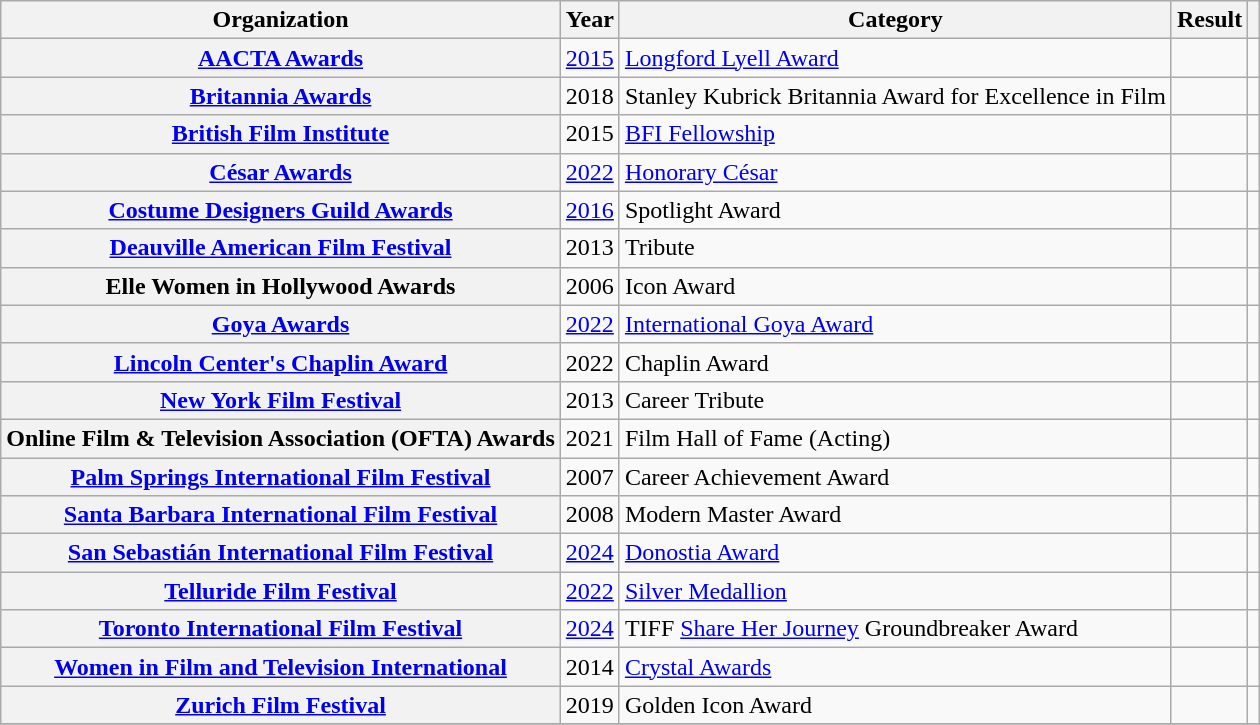<table class="wikitable sortable plainrowheaders">
<tr>
<th scope="col">Organization</th>
<th scope="col">Year</th>
<th scope="col">Category</th>
<th scope="col">Result</th>
<th scope="col"></th>
</tr>
<tr>
<th scope="row"><a href='#'>AACTA Awards</a></th>
<td style="text-align:center;"><a href='#'>2015</a></td>
<td><a href='#'>Longford Lyell Award</a></td>
<td></td>
<td style="text-align:center;"></td>
</tr>
<tr>
<th scope="row"><a href='#'>Britannia Awards</a></th>
<td style="text-align:center;">2018</td>
<td>Stanley Kubrick Britannia Award for Excellence in Film</td>
<td></td>
<td style="text-align:center;"></td>
</tr>
<tr>
<th scope="row"><a href='#'>British Film Institute</a></th>
<td style="text-align:center;">2015</td>
<td><a href='#'>BFI Fellowship</a></td>
<td></td>
<td style="text-align:center;"></td>
</tr>
<tr>
<th scope="row"><a href='#'>César Awards</a></th>
<td style="text-align:center;"><a href='#'>2022</a></td>
<td><a href='#'>Honorary César</a></td>
<td></td>
<td style="text-align:center;"></td>
</tr>
<tr>
<th scope="row"><a href='#'>Costume Designers Guild Awards</a></th>
<td style="text-align:center;"><a href='#'>2016</a></td>
<td>Spotlight Award</td>
<td></td>
<td style="text-align:center;"></td>
</tr>
<tr>
<th scope="row"><a href='#'>Deauville American Film Festival</a></th>
<td style="text-align:center;">2013</td>
<td>Tribute</td>
<td></td>
<td style="text-align:center;"></td>
</tr>
<tr>
<th scope="row">Elle Women in Hollywood Awards</th>
<td style="text-align:center;">2006</td>
<td>Icon Award</td>
<td></td>
<td></td>
</tr>
<tr>
<th scope="row"><a href='#'>Goya Awards</a></th>
<td style="text-align:center;"><a href='#'>2022</a></td>
<td><a href='#'>International Goya Award</a></td>
<td></td>
<td style="text-align:center;"></td>
</tr>
<tr>
<th scope="row"><a href='#'>Lincoln Center's Chaplin Award</a></th>
<td style="text-align:center;">2022</td>
<td>Chaplin Award</td>
<td></td>
<td style="text-align:center;"></td>
</tr>
<tr>
<th scope="row"><a href='#'>New York Film Festival</a></th>
<td style="text-align:center;">2013</td>
<td>Career Tribute</td>
<td></td>
<td style="text-align:center;"></td>
</tr>
<tr>
<th scope="row">Online Film & Television Association (OFTA) Awards</th>
<td style="text-align:center;">2021</td>
<td>Film Hall of Fame (Acting)</td>
<td></td>
<td></td>
</tr>
<tr>
<th scope="row"><a href='#'>Palm Springs International Film Festival</a></th>
<td style="text-align:center;">2007</td>
<td>Career Achievement Award</td>
<td></td>
<td style="text-align:center;"><br></td>
</tr>
<tr>
<th scope="row"><a href='#'>Santa Barbara International Film Festival</a></th>
<td style="text-align:center;">2008</td>
<td>Modern Master Award</td>
<td></td>
<td style="text-align:center;"></td>
</tr>
<tr>
<th scope="row"><a href='#'>San Sebastián International Film Festival</a></th>
<td style="text-align:center;"><a href='#'>2024</a></td>
<td><a href='#'>Donostia Award</a></td>
<td></td>
<td style="text-align:center;"></td>
</tr>
<tr>
<th scope="row"><a href='#'>Telluride Film Festival</a></th>
<td style="text-align:center;"><a href='#'>2022</a></td>
<td><a href='#'>Silver Medallion</a></td>
<td></td>
<td></td>
</tr>
<tr>
<th scope="row"><a href='#'>Toronto International Film Festival</a></th>
<td style="text-align:center;"><a href='#'>2024</a></td>
<td>TIFF <a href='#'>Share Her Journey</a> Groundbreaker Award</td>
<td></td>
<td style="text-align:center;"></td>
</tr>
<tr>
<th scope="row"><a href='#'>Women in Film and Television International</a></th>
<td style="text-align:center;">2014</td>
<td><a href='#'>Crystal Awards</a></td>
<td></td>
<td style="text-align:center;"></td>
</tr>
<tr>
<th scope="row"><a href='#'>Zurich Film Festival</a></th>
<td style="text-align:center;">2019</td>
<td>Golden Icon Award</td>
<td></td>
<td style="text-align:center;"><br></td>
</tr>
<tr>
</tr>
</table>
